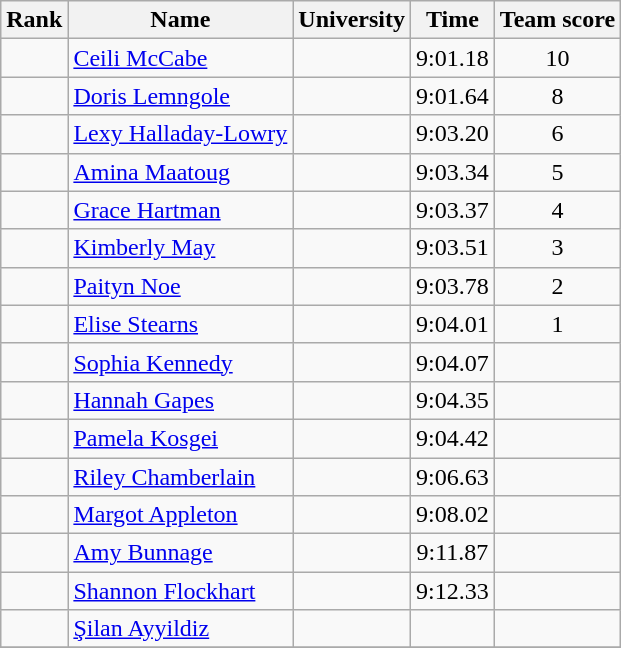<table class="wikitable sortable" style="text-align:center">
<tr>
<th>Rank</th>
<th>Name</th>
<th>University</th>
<th>Time</th>
<th>Team score</th>
</tr>
<tr>
<td></td>
<td align=left>  <a href='#'>Ceili McCabe</a></td>
<td></td>
<td>9:01.18</td>
<td>10 </td>
</tr>
<tr>
<td></td>
<td align=left>  <a href='#'>Doris Lemngole</a></td>
<td></td>
<td>9:01.64</td>
<td>8</td>
</tr>
<tr>
<td></td>
<td align=left>  <a href='#'>Lexy Halladay-Lowry</a></td>
<td></td>
<td>9:03.20</td>
<td>6</td>
</tr>
<tr>
<td></td>
<td align=left>  <a href='#'>Amina Maatoug</a></td>
<td></td>
<td>9:03.34</td>
<td>5</td>
</tr>
<tr>
<td></td>
<td align=left>  <a href='#'>Grace Hartman</a></td>
<td></td>
<td>9:03.37</td>
<td>4</td>
</tr>
<tr>
<td></td>
<td align=left>  <a href='#'>Kimberly May</a></td>
<td></td>
<td>9:03.51</td>
<td>3</td>
</tr>
<tr>
<td></td>
<td align=left>  <a href='#'>Paityn Noe</a></td>
<td></td>
<td>9:03.78</td>
<td>2</td>
</tr>
<tr>
<td></td>
<td align=left>  <a href='#'>Elise Stearns</a></td>
<td></td>
<td>9:04.01</td>
<td>1</td>
</tr>
<tr>
<td></td>
<td align=left>  <a href='#'>Sophia Kennedy</a></td>
<td></td>
<td>9:04.07</td>
<td></td>
</tr>
<tr>
<td></td>
<td align=left>  <a href='#'>Hannah Gapes</a></td>
<td></td>
<td>9:04.35</td>
<td></td>
</tr>
<tr>
<td></td>
<td align=left>  <a href='#'>Pamela Kosgei</a></td>
<td></td>
<td>9:04.42</td>
<td></td>
</tr>
<tr>
<td></td>
<td align=left>  <a href='#'>Riley Chamberlain</a></td>
<td></td>
<td>9:06.63</td>
<td></td>
</tr>
<tr>
<td></td>
<td align=left>  <a href='#'>Margot Appleton</a></td>
<td></td>
<td>9:08.02</td>
<td></td>
</tr>
<tr>
<td></td>
<td align=left>  <a href='#'>Amy Bunnage</a></td>
<td></td>
<td>9:11.87</td>
<td></td>
</tr>
<tr>
<td></td>
<td align=left>  <a href='#'>Shannon Flockhart</a></td>
<td></td>
<td>9:12.33</td>
<td></td>
</tr>
<tr>
<td></td>
<td align="left">  <a href='#'>Şilan Ayyildiz</a></td>
<td></td>
<td></td>
<td></td>
</tr>
<tr>
</tr>
</table>
